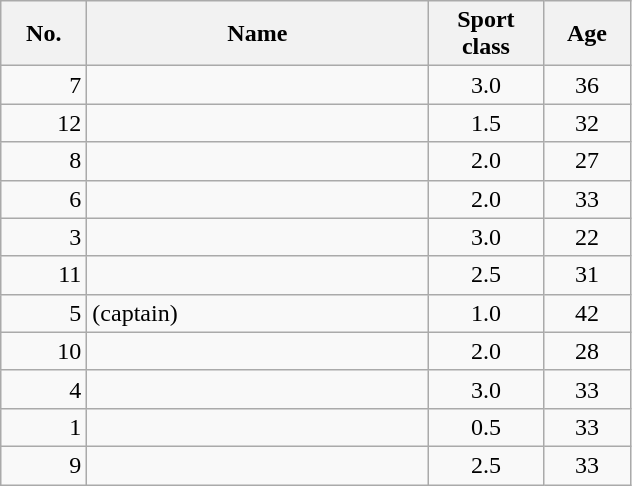<table class="wikitable sortable">
<tr>
<th width="50">No.</th>
<th width="220">Name</th>
<th width="70">Sport class</th>
<th width="50">Age</th>
</tr>
<tr>
<td align="right">7</td>
<td></td>
<td align="center">3.0</td>
<td align="center">36</td>
</tr>
<tr>
<td align="right">12</td>
<td></td>
<td align="center">1.5</td>
<td align="center">32</td>
</tr>
<tr>
<td align="right">8</td>
<td></td>
<td align="center">2.0</td>
<td align="center">27</td>
</tr>
<tr>
<td align="right">6</td>
<td></td>
<td align="center">2.0</td>
<td align="center">33</td>
</tr>
<tr>
<td align="right">3</td>
<td></td>
<td align="center">3.0</td>
<td align="center">22</td>
</tr>
<tr>
<td align="right">11</td>
<td></td>
<td align="center">2.5</td>
<td align="center">31</td>
</tr>
<tr>
<td align="right">5</td>
<td> (captain)</td>
<td align="center">1.0</td>
<td align="center">42</td>
</tr>
<tr>
<td align="right">10</td>
<td></td>
<td align="center">2.0</td>
<td align="center">28</td>
</tr>
<tr>
<td align="right">4</td>
<td></td>
<td align="center">3.0</td>
<td align="center">33</td>
</tr>
<tr>
<td align="right">1</td>
<td></td>
<td align="center">0.5</td>
<td align="center">33</td>
</tr>
<tr>
<td align="right">9</td>
<td></td>
<td align="center">2.5</td>
<td align="center">33</td>
</tr>
</table>
